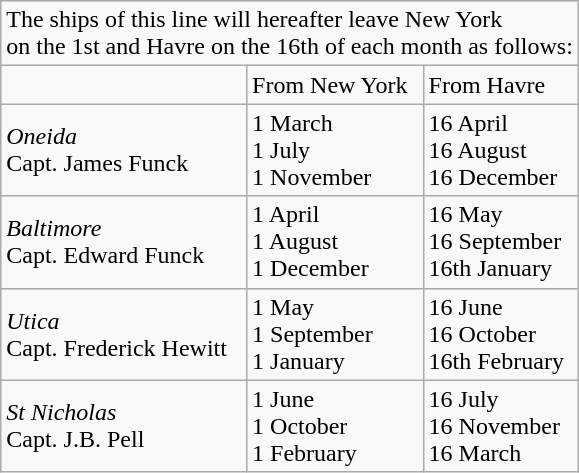<table Class="wikitable">
<tr>
<td colspan="3">The ships of this line will hereafter leave New York<br>on the 1st and Havre on the 16th of each month as follows:</td>
</tr>
<tr>
<td></td>
<td>From New York</td>
<td>From Havre</td>
</tr>
<tr>
<td><em>Oneida</em><br>Capt. James Funck</td>
<td>1 March<br>1 July<br>1 November</td>
<td>16 April<br>16 August<br>16 December</td>
</tr>
<tr>
<td><em>Baltimore</em><br>Capt. Edward Funck</td>
<td>1 April<br>1 August<br>1 December</td>
<td>16 May<br>16 September<br>16th January</td>
</tr>
<tr>
<td><em>Utica</em><br>Capt. Frederick Hewitt</td>
<td>1 May<br>1 September<br>1 January</td>
<td>16 June<br>16 October<br>16th February</td>
</tr>
<tr>
<td><em>St Nicholas</em><br>Capt. J.B. Pell</td>
<td>1 June<br>1 October<br>1 February</td>
<td>16 July<br>16 November<br>16 March</td>
</tr>
</table>
